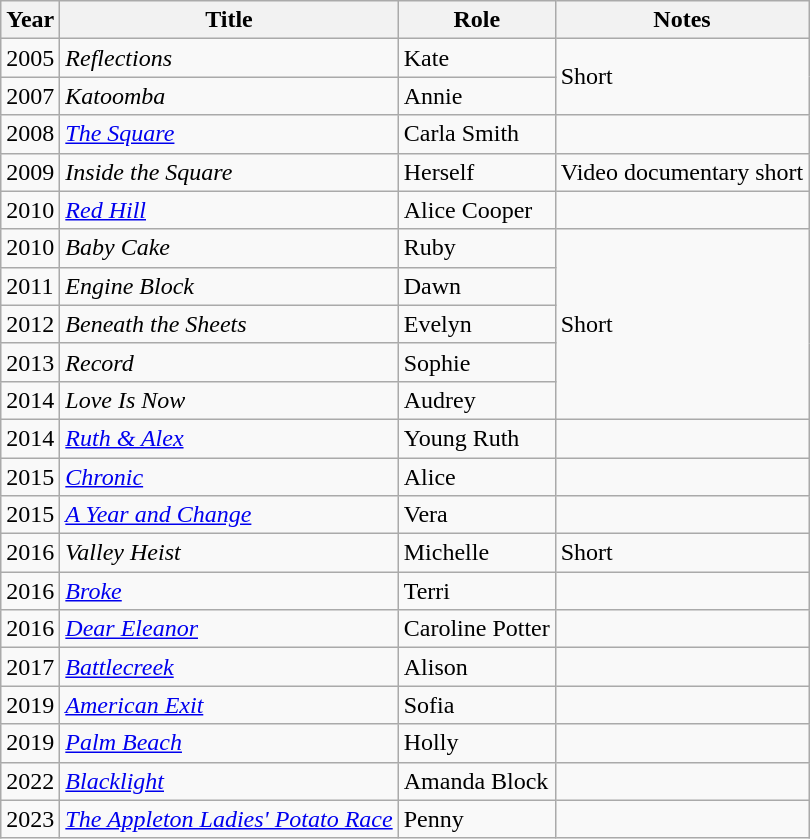<table class="wikitable sortable">
<tr>
<th>Year</th>
<th>Title</th>
<th>Role</th>
<th>Notes</th>
</tr>
<tr>
<td>2005</td>
<td><em>Reflections</em></td>
<td>Kate</td>
<td rowspan="2">Short</td>
</tr>
<tr>
<td>2007</td>
<td><em>Katoomba</em></td>
<td>Annie</td>
</tr>
<tr>
<td>2008</td>
<td><em><a href='#'>The Square</a></em></td>
<td>Carla Smith</td>
<td></td>
</tr>
<tr>
<td>2009</td>
<td><em>Inside the Square</em></td>
<td>Herself</td>
<td>Video documentary short</td>
</tr>
<tr>
<td>2010</td>
<td><em><a href='#'>Red Hill</a></em></td>
<td>Alice Cooper</td>
<td></td>
</tr>
<tr>
<td>2010</td>
<td><em>Baby Cake</em></td>
<td>Ruby</td>
<td rowspan="5">Short</td>
</tr>
<tr>
<td>2011</td>
<td><em>Engine Block</em></td>
<td>Dawn</td>
</tr>
<tr>
<td>2012</td>
<td><em>Beneath the Sheets</em></td>
<td>Evelyn</td>
</tr>
<tr>
<td>2013</td>
<td><em>Record</em></td>
<td>Sophie</td>
</tr>
<tr>
<td>2014</td>
<td><em>Love Is Now</em></td>
<td>Audrey</td>
</tr>
<tr>
<td>2014</td>
<td><em><a href='#'>Ruth & Alex</a></em></td>
<td>Young Ruth</td>
<td></td>
</tr>
<tr>
<td>2015</td>
<td><em><a href='#'>Chronic</a></em></td>
<td>Alice</td>
<td></td>
</tr>
<tr>
<td>2015</td>
<td><em><a href='#'>A Year and Change</a></em></td>
<td>Vera</td>
<td></td>
</tr>
<tr>
<td>2016</td>
<td><em>Valley Heist</em></td>
<td>Michelle</td>
<td>Short</td>
</tr>
<tr>
<td>2016</td>
<td><em><a href='#'>Broke</a></em></td>
<td>Terri</td>
<td></td>
</tr>
<tr>
<td>2016</td>
<td><em><a href='#'>Dear Eleanor</a></em></td>
<td>Caroline Potter</td>
<td></td>
</tr>
<tr>
<td>2017</td>
<td><em><a href='#'>Battlecreek</a></em></td>
<td>Alison</td>
<td></td>
</tr>
<tr>
<td>2019</td>
<td><em><a href='#'>American Exit</a></em></td>
<td>Sofia</td>
<td></td>
</tr>
<tr>
<td>2019</td>
<td><em><a href='#'>Palm Beach</a></em></td>
<td>Holly</td>
<td></td>
</tr>
<tr>
<td>2022</td>
<td><em><a href='#'>Blacklight</a></em></td>
<td>Amanda Block</td>
<td></td>
</tr>
<tr>
<td>2023</td>
<td><em><a href='#'>The Appleton Ladies' Potato Race</a></em></td>
<td>Penny</td>
<td></td>
</tr>
</table>
